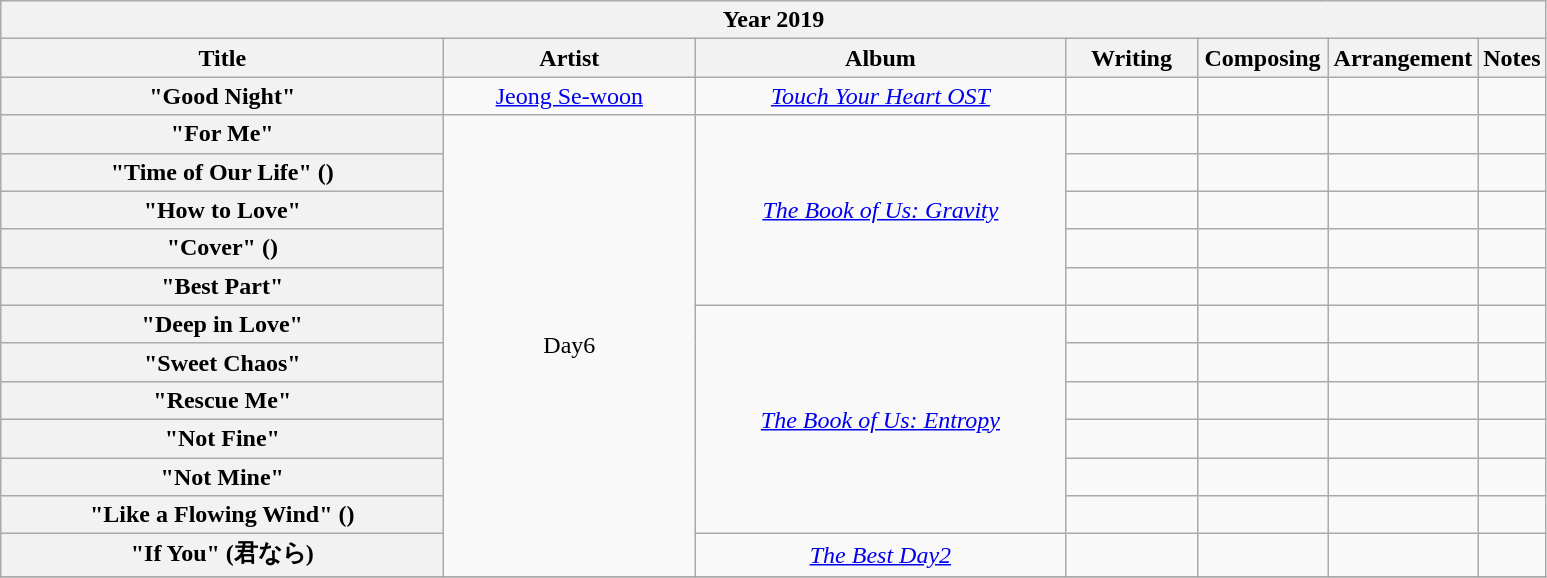<table class="wikitable plainrowheaders collapsible collapsed" style="text-align:center">
<tr>
<th colspan="7">Year 2019</th>
</tr>
<tr>
<th scope="col" style="width:18em;">Title</th>
<th scope="col" style="width:10em;">Artist</th>
<th scope="col" style="width:15em;">Album</th>
<th scope="col" style="width:5em;">Writing</th>
<th scope="col" style="width:5em;">Composing</th>
<th scope="col" style="width:5em;">Arrangement</th>
<th scope="col">Notes</th>
</tr>
<tr>
<th scope="row">"Good Night"</th>
<td><a href='#'>Jeong Se-woon</a></td>
<td><em><a href='#'>Touch Your Heart OST</a></em></td>
<td></td>
<td></td>
<td></td>
<td></td>
</tr>
<tr>
<th scope="row">"For Me"</th>
<td rowspan="12">Day6</td>
<td rowspan="5"><em><a href='#'>The Book of Us: Gravity</a></em></td>
<td></td>
<td></td>
<td></td>
<td></td>
</tr>
<tr>
<th scope="row">"Time of Our Life" ()</th>
<td></td>
<td></td>
<td></td>
<td></td>
</tr>
<tr>
<th scope="row">"How to Love"</th>
<td></td>
<td></td>
<td></td>
<td></td>
</tr>
<tr>
<th scope="row">"Cover" ()</th>
<td></td>
<td></td>
<td></td>
<td></td>
</tr>
<tr>
<th scope="row">"Best Part"</th>
<td></td>
<td></td>
<td></td>
<td></td>
</tr>
<tr>
<th scope="row">"Deep in Love"</th>
<td rowspan="6"><em><a href='#'>The Book of Us: Entropy</a></em></td>
<td></td>
<td></td>
<td></td>
<td></td>
</tr>
<tr>
<th scope="row">"Sweet Chaos"</th>
<td></td>
<td></td>
<td></td>
<td></td>
</tr>
<tr>
<th scope="row">"Rescue Me"</th>
<td></td>
<td></td>
<td></td>
<td></td>
</tr>
<tr>
<th scope="row">"Not Fine"</th>
<td></td>
<td></td>
<td></td>
<td></td>
</tr>
<tr>
<th scope="row">"Not Mine"</th>
<td></td>
<td></td>
<td></td>
<td></td>
</tr>
<tr>
<th scope="row">"Like a Flowing Wind" ()</th>
<td></td>
<td></td>
<td></td>
<td></td>
</tr>
<tr>
<th scope="row">"If You" (君なら)</th>
<td><em><a href='#'>The Best Day2</a></em></td>
<td></td>
<td></td>
<td></td>
<td></td>
</tr>
<tr>
</tr>
</table>
